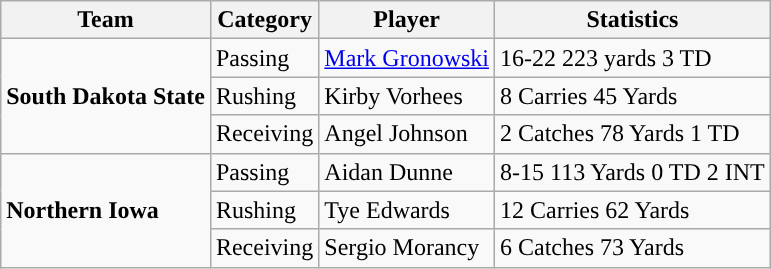<table class="wikitable" style="float: right;">
<tr>
<th>Team</th>
<th>Category</th>
<th>Player</th>
<th>Statistics</th>
</tr>
<tr>
<td rowspan=3><strong>South Dakota State</strong></td>
<td>Passing</td>
<td><a href='#'>Mark Gronowski</a></td>
<td>16-22 223 yards 3 TD</td>
</tr>
<tr>
<td>Rushing</td>
<td>Kirby Vorhees</td>
<td>8 Carries 45 Yards</td>
</tr>
<tr>
<td>Receiving</td>
<td>Angel Johnson</td>
<td>2 Catches 78 Yards 1 TD</td>
</tr>
<tr>
<td rowspan=3><strong>Northern Iowa</strong></td>
<td>Passing</td>
<td>Aidan Dunne</td>
<td>8-15 113 Yards 0 TD 2 INT</td>
</tr>
<tr>
<td>Rushing</td>
<td>Tye Edwards</td>
<td>12 Carries 62 Yards</td>
</tr>
<tr>
<td>Receiving</td>
<td>Sergio Morancy</td>
<td>6 Catches 73 Yards</td>
</tr>
</table>
